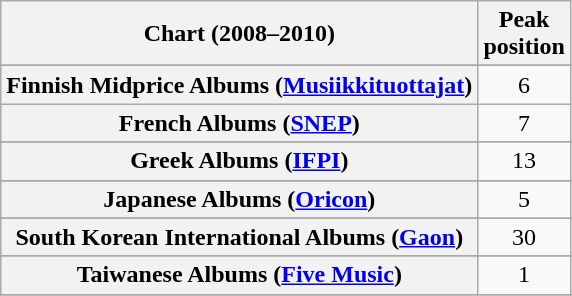<table class="wikitable sortable plainrowheaders" style="text-align:center">
<tr>
<th scope="col">Chart (2008–2010)</th>
<th scope="col">Peak<br>position</th>
</tr>
<tr>
</tr>
<tr>
</tr>
<tr>
</tr>
<tr>
</tr>
<tr>
</tr>
<tr>
</tr>
<tr>
</tr>
<tr>
</tr>
<tr>
<th scope="row">Finnish Midprice Albums (<a href='#'>Musiikkituottajat</a>)</th>
<td>6</td>
</tr>
<tr>
<th scope="row">French Albums (<a href='#'>SNEP</a>)</th>
<td>7</td>
</tr>
<tr>
</tr>
<tr>
<th scope="row">Greek Albums (<a href='#'>IFPI</a>)</th>
<td>13</td>
</tr>
<tr>
</tr>
<tr>
</tr>
<tr>
<th scope="row">Japanese Albums (<a href='#'>Oricon</a>)</th>
<td>5</td>
</tr>
<tr>
</tr>
<tr>
</tr>
<tr>
</tr>
<tr>
<th scope="row">South Korean International Albums (<a href='#'>Gaon</a>)</th>
<td>30</td>
</tr>
<tr>
</tr>
<tr>
</tr>
<tr>
</tr>
<tr>
<th scope="row">Taiwanese Albums (<a href='#'>Five Music</a>)</th>
<td>1</td>
</tr>
<tr>
</tr>
<tr>
</tr>
</table>
